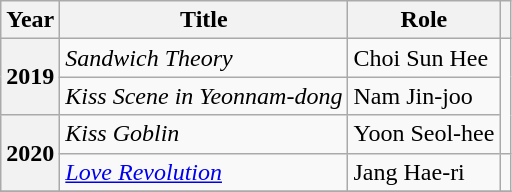<table class="wikitable plainrowheaders sortable">
<tr>
<th scope="col">Year</th>
<th scope="col">Title</th>
<th scope="col">Role</th>
<th scope="col" class="unsortable"></th>
</tr>
<tr>
<th scope="row" rowspan=2>2019</th>
<td><em>Sandwich Theory</em></td>
<td>Choi Sun Hee</td>
<td style="text-align:center" rowspan=3></td>
</tr>
<tr>
<td><em>Kiss Scene in Yeonnam-dong</em></td>
<td>Nam Jin-joo</td>
</tr>
<tr>
<th scope="row" rowspan=2>2020</th>
<td><em>Kiss Goblin</em></td>
<td>Yoon Seol-hee</td>
</tr>
<tr>
<td><em><a href='#'>Love Revolution</a></em></td>
<td>Jang Hae-ri</td>
<td style="text-align:center"></td>
</tr>
<tr>
</tr>
</table>
